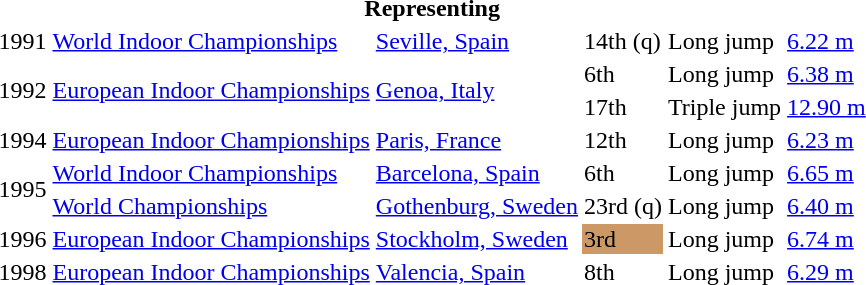<table>
<tr>
<th colspan="6">Representing </th>
</tr>
<tr>
<td>1991</td>
<td><a href='#'>World Indoor Championships</a></td>
<td><a href='#'>Seville, Spain</a></td>
<td>14th (q)</td>
<td>Long jump</td>
<td><a href='#'>6.22 m</a></td>
</tr>
<tr>
<td rowspan=2>1992</td>
<td rowspan=2><a href='#'>European Indoor Championships</a></td>
<td rowspan=2><a href='#'>Genoa, Italy</a></td>
<td>6th</td>
<td>Long jump</td>
<td><a href='#'>6.38 m</a></td>
</tr>
<tr>
<td>17th</td>
<td>Triple jump</td>
<td><a href='#'>12.90 m</a></td>
</tr>
<tr>
<td>1994</td>
<td><a href='#'>European Indoor Championships</a></td>
<td><a href='#'>Paris, France</a></td>
<td>12th</td>
<td>Long jump</td>
<td><a href='#'>6.23 m</a></td>
</tr>
<tr>
<td rowspan=2>1995</td>
<td><a href='#'>World Indoor Championships</a></td>
<td><a href='#'>Barcelona, Spain</a></td>
<td>6th</td>
<td>Long jump</td>
<td><a href='#'>6.65 m</a></td>
</tr>
<tr>
<td><a href='#'>World Championships</a></td>
<td><a href='#'>Gothenburg, Sweden</a></td>
<td>23rd (q)</td>
<td>Long jump</td>
<td><a href='#'>6.40 m</a></td>
</tr>
<tr>
<td>1996</td>
<td><a href='#'>European Indoor Championships</a></td>
<td><a href='#'>Stockholm, Sweden</a></td>
<td bgcolor=cc9966>3rd</td>
<td>Long jump</td>
<td><a href='#'>6.74 m</a></td>
</tr>
<tr>
<td>1998</td>
<td><a href='#'>European Indoor Championships</a></td>
<td><a href='#'>Valencia, Spain</a></td>
<td>8th</td>
<td>Long jump</td>
<td><a href='#'>6.29 m</a></td>
</tr>
</table>
